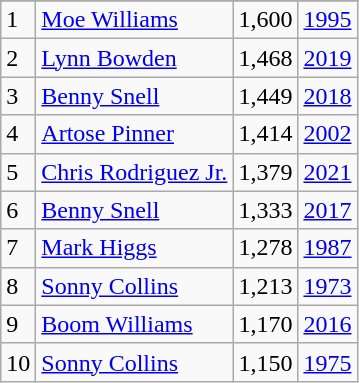<table class="wikitable">
<tr>
</tr>
<tr>
<td>1</td>
<td><a href='#'>Moe Williams</a></td>
<td>1,600</td>
<td><a href='#'>1995</a></td>
</tr>
<tr>
<td>2</td>
<td><a href='#'>Lynn Bowden</a></td>
<td>1,468</td>
<td><a href='#'>2019</a></td>
</tr>
<tr>
<td>3</td>
<td><a href='#'>Benny Snell</a></td>
<td>1,449</td>
<td><a href='#'>2018</a></td>
</tr>
<tr>
<td>4</td>
<td><a href='#'>Artose Pinner</a></td>
<td>1,414</td>
<td><a href='#'>2002</a></td>
</tr>
<tr>
<td>5</td>
<td><a href='#'>Chris Rodriguez Jr.</a></td>
<td>1,379</td>
<td><a href='#'>2021</a></td>
</tr>
<tr>
<td>6</td>
<td><a href='#'>Benny Snell</a></td>
<td>1,333</td>
<td><a href='#'>2017</a></td>
</tr>
<tr>
<td>7</td>
<td><a href='#'>Mark Higgs</a></td>
<td>1,278</td>
<td><a href='#'>1987</a></td>
</tr>
<tr>
<td>8</td>
<td><a href='#'>Sonny Collins</a></td>
<td>1,213</td>
<td><a href='#'>1973</a></td>
</tr>
<tr>
<td>9</td>
<td><a href='#'>Boom Williams</a></td>
<td>1,170</td>
<td><a href='#'>2016</a></td>
</tr>
<tr>
<td>10</td>
<td><a href='#'>Sonny Collins</a></td>
<td>1,150</td>
<td><a href='#'>1975</a></td>
</tr>
</table>
